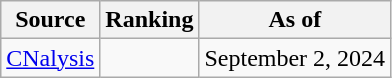<table class="wikitable" style="text-align:center">
<tr>
<th>Source</th>
<th>Ranking</th>
<th>As of</th>
</tr>
<tr>
<td align=left><a href='#'>CNalysis</a></td>
<td></td>
<td>September 2, 2024</td>
</tr>
</table>
